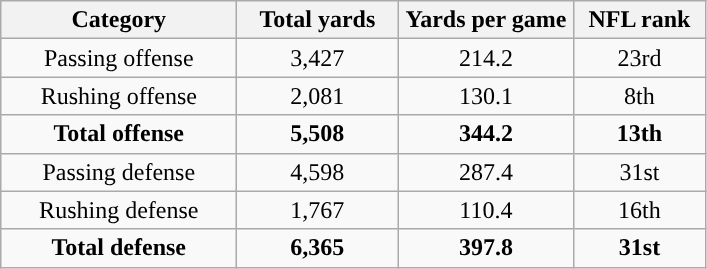<table class="wikitable" style="text-align:center">
<tr>
<th width=150px>Category</th>
<th width=100px>Total yards</th>
<th width=110px>Yards per game</th>
<th width=80px>NFL rank<br></th>
</tr>
<tr>
<td>Passing offense</td>
<td>3,427</td>
<td>214.2</td>
<td>23rd</td>
</tr>
<tr>
<td>Rushing offense</td>
<td>2,081</td>
<td>130.1</td>
<td>8th</td>
</tr>
<tr>
<td><strong>Total offense</strong></td>
<td><strong>5,508</strong></td>
<td><strong>344.2</strong></td>
<td><strong>13th</strong></td>
</tr>
<tr>
<td>Passing defense</td>
<td>4,598</td>
<td>287.4</td>
<td>31st</td>
</tr>
<tr>
<td>Rushing defense</td>
<td>1,767</td>
<td>110.4</td>
<td>16th</td>
</tr>
<tr>
<td><strong>Total defense</strong></td>
<td><strong>6,365</strong></td>
<td><strong>397.8</strong></td>
<td><strong>31st</strong></td>
</tr>
</table>
